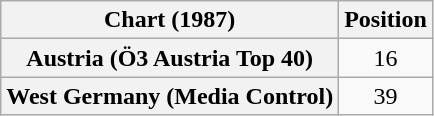<table class="wikitable sortable plainrowheaders" style="text-align:center">
<tr>
<th scope="col">Chart (1987)</th>
<th scope="col">Position</th>
</tr>
<tr>
<th scope="row">Austria (Ö3 Austria Top 40)</th>
<td>16</td>
</tr>
<tr>
<th scope="row">West Germany (Media Control)</th>
<td>39</td>
</tr>
</table>
